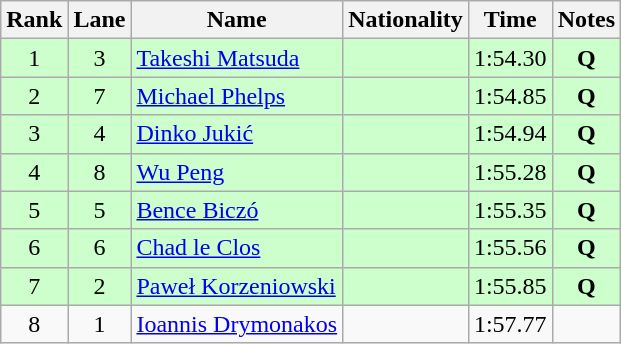<table class="wikitable sortable" style="text-align:center">
<tr>
<th>Rank</th>
<th>Lane</th>
<th>Name</th>
<th>Nationality</th>
<th>Time</th>
<th>Notes</th>
</tr>
<tr bgcolor=ccffcc>
<td>1</td>
<td>3</td>
<td align=left><a href='#'>Takeshi Matsuda</a></td>
<td align=left></td>
<td>1:54.30</td>
<td><strong>Q</strong></td>
</tr>
<tr bgcolor=ccffcc>
<td>2</td>
<td>7</td>
<td align=left><a href='#'>Michael Phelps</a></td>
<td align=left></td>
<td>1:54.85</td>
<td><strong>Q</strong></td>
</tr>
<tr bgcolor=ccffcc>
<td>3</td>
<td>4</td>
<td align=left><a href='#'>Dinko Jukić</a></td>
<td align=left></td>
<td>1:54.94</td>
<td><strong>Q</strong></td>
</tr>
<tr bgcolor=ccffcc>
<td>4</td>
<td>8</td>
<td align=left><a href='#'>Wu Peng</a></td>
<td align=left></td>
<td>1:55.28</td>
<td><strong>Q</strong></td>
</tr>
<tr bgcolor=ccffcc>
<td>5</td>
<td>5</td>
<td align=left><a href='#'>Bence Biczó</a></td>
<td align=left></td>
<td>1:55.35</td>
<td><strong>Q</strong></td>
</tr>
<tr bgcolor=ccffcc>
<td>6</td>
<td>6</td>
<td align=left><a href='#'>Chad le Clos</a></td>
<td align=left></td>
<td>1:55.56</td>
<td><strong>Q</strong></td>
</tr>
<tr bgcolor=ccffcc>
<td>7</td>
<td>2</td>
<td align=left><a href='#'>Paweł Korzeniowski</a></td>
<td align=left></td>
<td>1:55.85</td>
<td><strong>Q</strong></td>
</tr>
<tr>
<td>8</td>
<td>1</td>
<td align=left><a href='#'>Ioannis Drymonakos</a></td>
<td align=left></td>
<td>1:57.77</td>
<td></td>
</tr>
</table>
